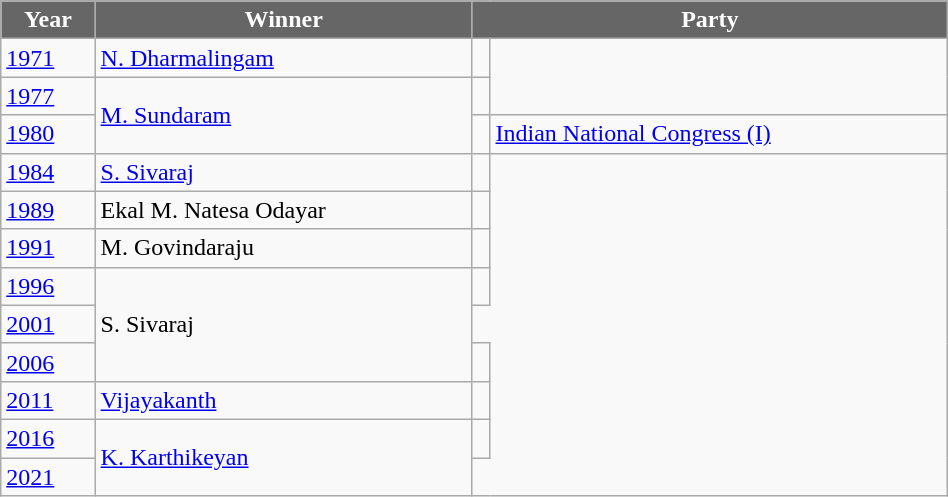<table class="wikitable" width="50%">
<tr>
<th style="background-color:#666666; color:white">Year</th>
<th style="background-color:#666666; color:white">Winner</th>
<th style="background-color:#666666; color:white" colspan="2">Party</th>
</tr>
<tr>
<td><a href='#'>1971</a></td>
<td><a href='#'>N. Dharmalingam</a></td>
<td></td>
</tr>
<tr>
<td><a href='#'>1977</a></td>
<td rowspan=2><a href='#'>M. Sundaram</a></td>
<td></td>
</tr>
<tr>
<td><a href='#'>1980</a></td>
<td></td>
<td><a href='#'>Indian National Congress (I)</a></td>
</tr>
<tr>
<td><a href='#'>1984</a></td>
<td><a href='#'>S. Sivaraj</a></td>
<td></td>
</tr>
<tr>
<td><a href='#'>1989</a></td>
<td>Ekal M. Natesa Odayar</td>
<td></td>
</tr>
<tr>
<td><a href='#'>1991</a></td>
<td>M. Govindaraju</td>
<td></td>
</tr>
<tr>
<td><a href='#'>1996</a></td>
<td rowspan=3>S. Sivaraj</td>
<td></td>
</tr>
<tr>
<td><a href='#'>2001</a></td>
</tr>
<tr>
<td><a href='#'>2006</a></td>
<td></td>
</tr>
<tr>
<td><a href='#'>2011</a></td>
<td><a href='#'>Vijayakanth</a></td>
<td></td>
</tr>
<tr>
<td><a href='#'>2016</a></td>
<td rowspan=2><a href='#'>K. Karthikeyan</a></td>
<td></td>
</tr>
<tr>
<td><a href='#'>2021</a></td>
</tr>
</table>
